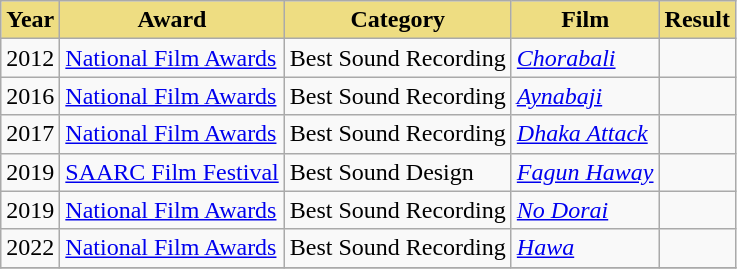<table class="wikitable">
<tr>
<th style="background:#EEDD82;">Year</th>
<th style="background:#EEDD82;">Award</th>
<th style="background:#EEDD82;">Category</th>
<th style="background:#EEDD82;">Film</th>
<th style="background:#EEDD82;">Result</th>
</tr>
<tr>
<td>2012</td>
<td><a href='#'>National Film Awards</a></td>
<td>Best Sound Recording</td>
<td><em><a href='#'>Chorabali</a></em></td>
<td></td>
</tr>
<tr>
<td>2016</td>
<td><a href='#'>National Film Awards</a></td>
<td>Best Sound Recording</td>
<td><em><a href='#'>Aynabaji</a></em></td>
<td></td>
</tr>
<tr>
<td>2017</td>
<td><a href='#'>National Film Awards</a></td>
<td>Best Sound Recording</td>
<td><em><a href='#'>Dhaka Attack</a></em></td>
<td></td>
</tr>
<tr>
<td>2019</td>
<td><a href='#'>SAARC Film Festival</a></td>
<td>Best Sound Design</td>
<td><em><a href='#'>Fagun Haway</a></em></td>
<td></td>
</tr>
<tr>
<td>2019</td>
<td><a href='#'>National Film Awards</a></td>
<td>Best Sound Recording</td>
<td><em><a href='#'>No Dorai</a></em></td>
<td></td>
</tr>
<tr>
<td>2022</td>
<td><a href='#'>National Film Awards</a></td>
<td>Best Sound Recording</td>
<td><em><a href='#'>Hawa</a></em></td>
<td></td>
</tr>
<tr>
</tr>
</table>
